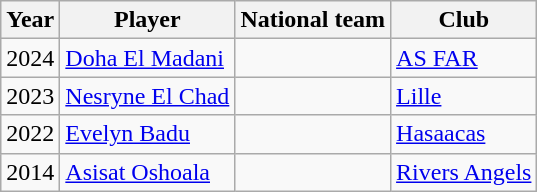<table class="wikitable">
<tr>
<th>Year</th>
<th>Player</th>
<th>National team</th>
<th>Club</th>
</tr>
<tr>
<td>2024</td>
<td><a href='#'>Doha El Madani</a></td>
<td></td>
<td> <a href='#'>AS FAR</a></td>
</tr>
<tr>
<td>2023</td>
<td><a href='#'>Nesryne El Chad</a></td>
<td></td>
<td> <a href='#'>Lille</a></td>
</tr>
<tr>
<td>2022</td>
<td><a href='#'>Evelyn Badu</a></td>
<td></td>
<td> <a href='#'>Hasaacas</a></td>
</tr>
<tr>
<td>2014</td>
<td><a href='#'>Asisat Oshoala</a></td>
<td></td>
<td> <a href='#'>Rivers Angels</a></td>
</tr>
</table>
